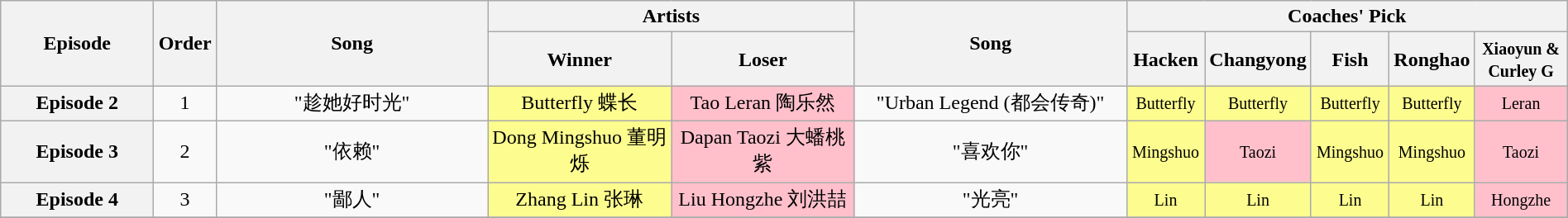<table class="wikitable" style="text-align: center; width:100%;">
<tr>
<th rowspan="2" style="width:10%;">Episode</th>
<th rowspan="2" style="width:4%;">Order</th>
<th rowspan="2" style="width:18%;">Song</th>
<th colspan="2">Artists</th>
<th rowspan="2" style="width:18%;">Song</th>
<th colspan="5">Coaches' Pick</th>
</tr>
<tr>
<th style="width:12%;">Winner</th>
<th style="width:12%;">Loser</th>
<th style="width:5%;">Hacken</th>
<th style="width:5%;">Changyong</th>
<th style="width:5%;">Fish</th>
<th style="width:5%;">Ronghao</th>
<th style="width:6%;"><small>Xiaoyun & Curley G</small></th>
</tr>
<tr>
<th>Episode 2<br><small></small></th>
<td>1</td>
<td>"趁她好时光"</td>
<td style="background:#fdfc8f;">Butterfly 蝶长</td>
<td style="background:pink;">Tao Leran 陶乐然 </td>
<td>"Urban Legend (都会传奇)"</td>
<td style="background:#fdfc8f;"><small>Butterfly</small></td>
<td style="background:#fdfc8f;"><small>Butterfly</small></td>
<td style="background:#fdfc8f;"><small>Butterfly</small></td>
<td style="background:#fdfc8f;"><small>Butterfly</small></td>
<td style="background:pink;"><small> Leran </small></td>
</tr>
<tr>
<th>Episode 3<br><small></small></th>
<td>2</td>
<td>"依赖"</td>
<td style="background:#fdfc8f;">Dong Mingshuo 董明烁</td>
<td style="background:pink;">Dapan Taozi 大蟠桃紫 </td>
<td>"喜欢你"</td>
<td style="background:#fdfc8f;"><small>Mingshuo</small></td>
<td style="background:pink;"><small>Taozi</small></td>
<td style="background:#fdfc8f;"><small>Mingshuo</small></td>
<td style="background:#fdfc8f;"><small>Mingshuo</small></td>
<td style="background:pink;"><small>Taozi</small></td>
</tr>
<tr>
<th>Episode 4<br><small></small></th>
<td>3</td>
<td>"鄙人"</td>
<td style="background:#fdfc8f;">Zhang Lin 张琳</td>
<td style="background:pink;">Liu Hongzhe 刘洪喆 </td>
<td>"光亮"</td>
<td style="background:#fdfc8f;"><small>Lin</small></td>
<td style="background:#fdfc8f;"><small>Lin</small></td>
<td style="background:#fdfc8f;"><small>Lin</small></td>
<td style="background:#fdfc8f;"><small>Lin</small></td>
<td style="background:pink;"><small> Hongzhe </small></td>
</tr>
<tr>
</tr>
</table>
